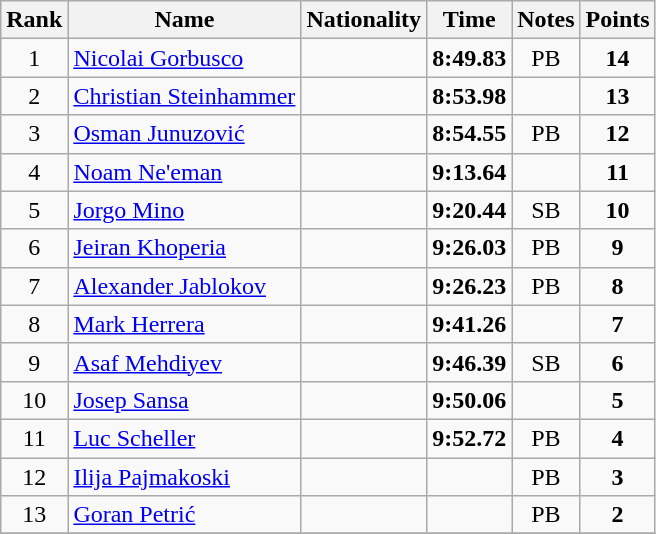<table class="wikitable sortable" style="text-align:center">
<tr>
<th>Rank</th>
<th>Name</th>
<th>Nationality</th>
<th>Time</th>
<th>Notes</th>
<th>Points</th>
</tr>
<tr>
<td>1</td>
<td align=left><a href='#'>Nicolai Gorbusco</a></td>
<td align=left></td>
<td><strong>8:49.83</strong></td>
<td>PB</td>
<td><strong>14</strong></td>
</tr>
<tr>
<td>2</td>
<td align=left><a href='#'>Christian Steinhammer</a></td>
<td align=left></td>
<td><strong>8:53.98</strong></td>
<td></td>
<td><strong>13</strong></td>
</tr>
<tr>
<td>3</td>
<td align=left><a href='#'>Osman Junuzović</a></td>
<td align=left></td>
<td><strong>8:54.55</strong></td>
<td>PB</td>
<td><strong>12</strong></td>
</tr>
<tr>
<td>4</td>
<td align=left><a href='#'>Noam Ne'eman</a></td>
<td align=left></td>
<td><strong>9:13.64</strong></td>
<td></td>
<td><strong>11</strong></td>
</tr>
<tr>
<td>5</td>
<td align=left><a href='#'>Jorgo Mino</a></td>
<td align=left></td>
<td><strong>9:20.44</strong></td>
<td>SB</td>
<td><strong>10</strong></td>
</tr>
<tr>
<td>6</td>
<td align=left><a href='#'>Jeiran Khoperia</a></td>
<td align=left></td>
<td><strong>9:26.03</strong></td>
<td>PB</td>
<td><strong>9</strong></td>
</tr>
<tr>
<td>7</td>
<td align=left><a href='#'>Alexander Jablokov</a></td>
<td align=left></td>
<td><strong>9:26.23</strong></td>
<td>PB</td>
<td><strong>8</strong></td>
</tr>
<tr>
<td>8</td>
<td align=left><a href='#'>Mark Herrera</a></td>
<td align=left></td>
<td><strong>9:41.26</strong></td>
<td></td>
<td><strong>7</strong></td>
</tr>
<tr>
<td>9</td>
<td align=left><a href='#'>Asaf Mehdiyev</a></td>
<td align=left></td>
<td><strong>9:46.39</strong></td>
<td>SB</td>
<td><strong>6</strong></td>
</tr>
<tr>
<td>10</td>
<td align=left><a href='#'>Josep Sansa</a></td>
<td align=left></td>
<td><strong>9:50.06</strong></td>
<td></td>
<td><strong>5</strong></td>
</tr>
<tr>
<td>11</td>
<td align=left><a href='#'>Luc Scheller</a></td>
<td align=left></td>
<td><strong>9:52.72</strong></td>
<td>PB</td>
<td><strong>4</strong></td>
</tr>
<tr>
<td>12</td>
<td align=left><a href='#'>Ilija Pajmakoski</a></td>
<td align=left></td>
<td><strong></strong></td>
<td>PB</td>
<td><strong>3</strong></td>
</tr>
<tr>
<td>13</td>
<td align=left><a href='#'>Goran Petrić</a></td>
<td align=left></td>
<td><strong></strong></td>
<td>PB</td>
<td><strong>2</strong></td>
</tr>
<tr>
</tr>
</table>
